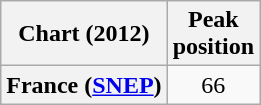<table class="wikitable sortable plainrowheaders">
<tr>
<th scope="col">Chart (2012)</th>
<th scope="col">Peak<br>position</th>
</tr>
<tr>
<th scope="row">France (<a href='#'>SNEP</a>)</th>
<td style="text-align:center;">66</td>
</tr>
</table>
